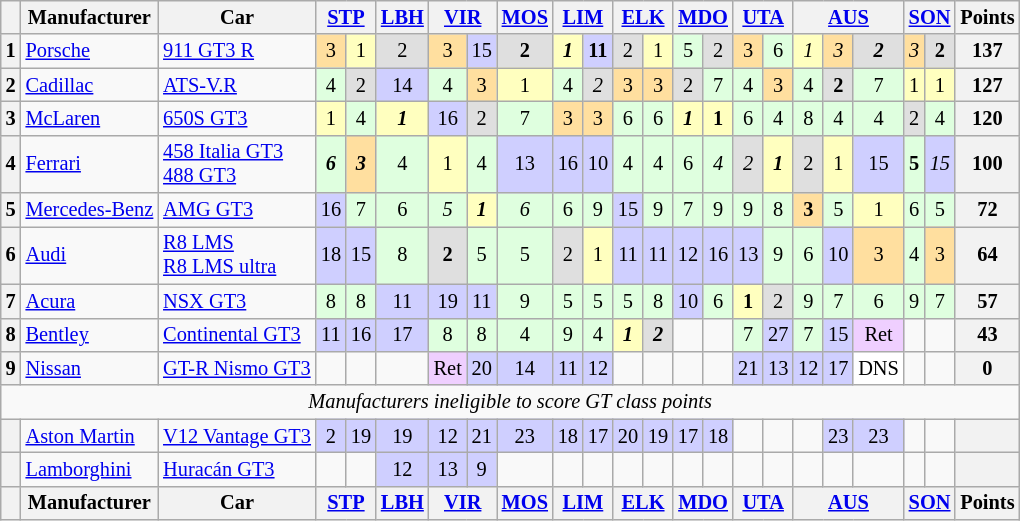<table class="wikitable" style="font-size:85%; text-align:center">
<tr valign="top">
<th valign=middle></th>
<th valign=middle>Manufacturer</th>
<th valign=middle>Car</th>
<th colspan=2><a href='#'>STP</a></th>
<th><a href='#'>LBH</a></th>
<th colspan=2><a href='#'>VIR</a></th>
<th><a href='#'>MOS</a></th>
<th colspan=2><a href='#'>LIM</a></th>
<th colspan=2><a href='#'>ELK</a></th>
<th colspan=2><a href='#'>MDO</a></th>
<th colspan=2><a href='#'>UTA</a></th>
<th colspan=3><a href='#'>AUS</a></th>
<th colspan=2><a href='#'>SON</a></th>
<th valign=middle>Points</th>
</tr>
<tr>
<th>1</th>
<td align=left> <a href='#'>Porsche</a></td>
<td align=left><a href='#'>911 GT3 R</a></td>
<td style="background:#FFDF9F;">3</td>
<td style="background:#FFFFBF;">1</td>
<td style="background:#DFDFDF;">2</td>
<td style="background:#FFDF9F;">3</td>
<td style="background:#CFCFFF;">15</td>
<td style="background:#DFDFDF;"><strong>2</strong></td>
<td style="background:#FFFFBF;"><strong><em>1</em></strong></td>
<td style="background:#CFCFFF;"><strong>11</strong></td>
<td style="background:#DFDFDF;">2</td>
<td style="background:#FFFFBF;">1</td>
<td style="background:#DFFFDF;">5</td>
<td style="background:#DFDFDF;">2</td>
<td style="background:#FFDF9F;">3</td>
<td style="background:#DFFFDF;">6</td>
<td style="background:#FFFFBF;"><em>1</em></td>
<td style="background:#FFDF9F;"><em>3</em></td>
<td style="background:#DFDFDF;"><strong><em>2</em></strong></td>
<td style="background:#FFDF9F;"><em>3</em></td>
<td style="background:#DFDFDF;"><strong>2</strong></td>
<th>137</th>
</tr>
<tr>
<th>2</th>
<td align=left> <a href='#'>Cadillac</a></td>
<td align=left><a href='#'>ATS-V.R</a></td>
<td style="background:#DFFFDF;">4</td>
<td style="background:#DFDFDF;">2</td>
<td style="background:#CFCFFF;">14</td>
<td style="background:#DFFFDF;">4</td>
<td style="background:#FFDF9F;">3</td>
<td style="background:#FFFFBF;">1</td>
<td style="background:#DFFFDF;">4</td>
<td style="background:#DFDFDF;"><em>2</em></td>
<td style="background:#FFDF9F;">3</td>
<td style="background:#FFDF9F;">3</td>
<td style="background:#DFDFDF;">2</td>
<td style="background:#DFFFDF;">7</td>
<td style="background:#DFFFDF;">4</td>
<td style="background:#FFDF9F;">3</td>
<td style="background:#DFFFDF;">4</td>
<td style="background:#DFDFDF;"><strong>2</strong></td>
<td style="background:#DFFFDF;">7</td>
<td style="background:#FFFFBF;">1</td>
<td style="background:#FFFFBF;">1</td>
<th>127</th>
</tr>
<tr>
<th>3</th>
<td align=left> <a href='#'>McLaren</a></td>
<td align=left><a href='#'>650S GT3</a></td>
<td style="background:#FFFFBF;">1</td>
<td style="background:#DFFFDF;">4</td>
<td style="background:#FFFFBF;"><strong><em>1</em></strong></td>
<td style="background:#CFCFFF;">16</td>
<td style="background:#DFDFDF;">2</td>
<td style="background:#DFFFDF;">7</td>
<td style="background:#FFDF9F;">3</td>
<td style="background:#FFDF9F;">3</td>
<td style="background:#DFFFDF;">6</td>
<td style="background:#DFFFDF;">6</td>
<td style="background:#FFFFBF;"><strong><em>1</em></strong></td>
<td style="background:#FFFFBF;"><strong>1</strong></td>
<td style="background:#DFFFDF;">6</td>
<td style="background:#DFFFDF;">4</td>
<td style="background:#DFFFDF;">8</td>
<td style="background:#DFFFDF;">4</td>
<td style="background:#DFFFDF;">4</td>
<td style="background:#DFDFDF;">2</td>
<td style="background:#DFFFDF;">4</td>
<th>120</th>
</tr>
<tr>
<th>4</th>
<td align=left> <a href='#'>Ferrari</a></td>
<td align=left><a href='#'>458 Italia GT3</a><br><a href='#'>488 GT3</a></td>
<td style="background:#DFFFDF;"><strong><em>6</em></strong></td>
<td style="background:#FFDF9F;"><strong><em>3</em></strong></td>
<td style="background:#DFFFDF;">4</td>
<td style="background:#FFFFBF;">1</td>
<td style="background:#DFFFDF;">4</td>
<td style="background:#CFCFFF;">13</td>
<td style="background:#CFCFFF;">16</td>
<td style="background:#CFCFFF;">10</td>
<td style="background:#DFFFDF;">4</td>
<td style="background:#DFFFDF;">4</td>
<td style="background:#DFFFDF;">6</td>
<td style="background:#DFFFDF;"><em>4</em></td>
<td style="background:#DFDFDF;"><em>2</em></td>
<td style="background:#FFFFBF;"><strong><em>1</em></strong></td>
<td style="background:#DFDFDF;">2</td>
<td style="background:#FFFFBF;">1</td>
<td style="background:#CFCFFF;">15</td>
<td style="background:#DFFFDF;"><strong>5</strong></td>
<td style="background:#CFCFFF;"><em>15</em></td>
<th>100</th>
</tr>
<tr>
<th>5</th>
<td align=left> <a href='#'>Mercedes-Benz</a></td>
<td align=left><a href='#'>AMG GT3</a></td>
<td style="background:#CFCFFF;">16</td>
<td style="background:#DFFFDF;">7</td>
<td style="background:#DFFFDF;">6</td>
<td style="background:#DFFFDF;"><em>5</em></td>
<td style="background:#FFFFBF;"><strong><em>1</em></strong></td>
<td style="background:#DFFFDF;"><em>6</em></td>
<td style="background:#DFFFDF;">6</td>
<td style="background:#DFFFDF;">9</td>
<td style="background:#CFCFFF;">15</td>
<td style="background:#DFFFDF;">9</td>
<td style="background:#DFFFDF;">7</td>
<td style="background:#DFFFDF;">9</td>
<td style="background:#DFFFDF;">9</td>
<td style="background:#DFFFDF;">8</td>
<td style="background:#FFDF9F;"><strong>3</strong></td>
<td style="background:#DFFFDF;">5</td>
<td style="background:#FFFFBF;">1</td>
<td style="background:#DFFFDF;">6</td>
<td style="background:#DFFFDF;">5</td>
<th>72</th>
</tr>
<tr>
<th>6</th>
<td align=left> <a href='#'>Audi</a></td>
<td align=left><a href='#'>R8 LMS</a><br><a href='#'>R8 LMS ultra</a></td>
<td style="background:#CFCFFF;">18</td>
<td style="background:#CFCFFF;">15</td>
<td style="background:#DFFFDF;">8</td>
<td style="background:#DFDFDF;"><strong>2</strong></td>
<td style="background:#DFFFDF;">5</td>
<td style="background:#DFFFDF;">5</td>
<td style="background:#DFDFDF;">2</td>
<td style="background:#FFFFBF;">1</td>
<td style="background:#CFCFFF;">11</td>
<td style="background:#CFCFFF;">11</td>
<td style="background:#CFCFFF;">12</td>
<td style="background:#CFCFFF;">16</td>
<td style="background:#CFCFFF;">13</td>
<td style="background:#DFFFDF;">9</td>
<td style="background:#DFFFDF;">6</td>
<td style="background:#CFCFFF;">10</td>
<td style="background:#FFDF9F;">3</td>
<td style="background:#DFFFDF;">4</td>
<td style="background:#FFDF9F;">3</td>
<th>64</th>
</tr>
<tr>
<th>7</th>
<td align=left> <a href='#'>Acura</a></td>
<td align=left><a href='#'>NSX GT3</a></td>
<td style="background:#DFFFDF;">8</td>
<td style="background:#DFFFDF;">8</td>
<td style="background:#CFCFFF;">11</td>
<td style="background:#CFCFFF;">19</td>
<td style="background:#CFCFFF;">11</td>
<td style="background:#DFFFDF;">9</td>
<td style="background:#DFFFDF;">5</td>
<td style="background:#DFFFDF;">5</td>
<td style="background:#DFFFDF;">5</td>
<td style="background:#DFFFDF;">8</td>
<td style="background:#CFCFFF;">10</td>
<td style="background:#DFFFDF;">6</td>
<td style="background:#FFFFBF;"><strong>1</strong></td>
<td style="background:#DFDFDF;">2</td>
<td style="background:#DFFFDF;">9</td>
<td style="background:#DFFFDF;">7</td>
<td style="background:#DFFFDF;">6</td>
<td style="background:#DFFFDF;">9</td>
<td style="background:#DFFFDF;">7</td>
<th>57</th>
</tr>
<tr>
<th>8</th>
<td align=left> <a href='#'>Bentley</a></td>
<td align=left><a href='#'>Continental GT3</a></td>
<td style="background:#CFCFFF;">11</td>
<td style="background:#CFCFFF;">16</td>
<td style="background:#CFCFFF;">17</td>
<td style="background:#DFFFDF;">8</td>
<td style="background:#DFFFDF;">8</td>
<td style="background:#DFFFDF;">4</td>
<td style="background:#DFFFDF;">9</td>
<td style="background:#DFFFDF;">4</td>
<td style="background:#FFFFBF;"><strong><em>1</em></strong></td>
<td style="background:#DFDFDF;"><strong><em>2</em></strong></td>
<td></td>
<td></td>
<td style="background:#DFFFDF;">7</td>
<td style="background:#CFCFFF;">27</td>
<td style="background:#DFFFDF;">7</td>
<td style="background:#CFCFFF;">15</td>
<td style="background:#EFCFFF;">Ret</td>
<td></td>
<td></td>
<th>43</th>
</tr>
<tr>
<th>9</th>
<td align=left> <a href='#'>Nissan</a></td>
<td align=left><a href='#'>GT-R Nismo GT3</a></td>
<td></td>
<td></td>
<td></td>
<td style="background:#EFCFFF;">Ret</td>
<td style="background:#CFCFFF;">20</td>
<td style="background:#CFCFFF;">14</td>
<td style="background:#CFCFFF;">11</td>
<td style="background:#CFCFFF;">12</td>
<td></td>
<td></td>
<td></td>
<td></td>
<td style="background:#CFCFFF;">21</td>
<td style="background:#CFCFFF;">13</td>
<td style="background:#CFCFFF;">12</td>
<td style="background:#CFCFFF;">17</td>
<td style="background:#FFFFFF;">DNS</td>
<td></td>
<td></td>
<th>0</th>
</tr>
<tr>
<td colspan=23 align=center><em>Manufacturers ineligible to score GT class points</em></td>
</tr>
<tr>
<th></th>
<td align=left> <a href='#'>Aston Martin</a></td>
<td align=left><a href='#'>V12 Vantage GT3</a></td>
<td style="background:#CFCFFF;">2</td>
<td style="background:#CFCFFF;">19</td>
<td style="background:#CFCFFF;">19</td>
<td style="background:#CFCFFF;">12</td>
<td style="background:#CFCFFF;">21</td>
<td style="background:#CFCFFF;">23</td>
<td style="background:#CFCFFF;">18</td>
<td style="background:#CFCFFF;">17</td>
<td style="background:#CFCFFF;">20</td>
<td style="background:#CFCFFF;">19</td>
<td style="background:#CFCFFF;">17</td>
<td style="background:#CFCFFF;">18</td>
<td></td>
<td></td>
<td></td>
<td style="background:#CFCFFF;">23</td>
<td style="background:#CFCFFF;">23</td>
<td></td>
<td></td>
<th></th>
</tr>
<tr>
<th></th>
<td align=left> <a href='#'>Lamborghini</a></td>
<td align=left><a href='#'>Huracán GT3</a></td>
<td></td>
<td></td>
<td style="background:#CFCFFF;">12</td>
<td style="background:#CFCFFF;">13</td>
<td style="background:#CFCFFF;">9</td>
<td></td>
<td></td>
<td></td>
<td></td>
<td></td>
<td></td>
<td></td>
<td></td>
<td></td>
<td></td>
<td></td>
<td></td>
<td></td>
<td></td>
<th></th>
</tr>
<tr valign="top">
<th valign=middle></th>
<th valign=middle>Manufacturer</th>
<th valign=middle>Car</th>
<th colspan=2><a href='#'>STP</a></th>
<th><a href='#'>LBH</a></th>
<th colspan=2><a href='#'>VIR</a></th>
<th><a href='#'>MOS</a></th>
<th colspan=2><a href='#'>LIM</a></th>
<th colspan=2><a href='#'>ELK</a></th>
<th colspan=2><a href='#'>MDO</a></th>
<th colspan=2><a href='#'>UTA</a></th>
<th colspan=3><a href='#'>AUS</a></th>
<th colspan=2><a href='#'>SON</a></th>
<th valign=middle>Points</th>
</tr>
</table>
